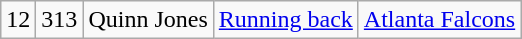<table class="wikitable" style="text-align:center">
<tr>
<td>12</td>
<td>313</td>
<td>Quinn Jones</td>
<td><a href='#'>Running back</a></td>
<td><a href='#'>Atlanta Falcons</a></td>
</tr>
</table>
